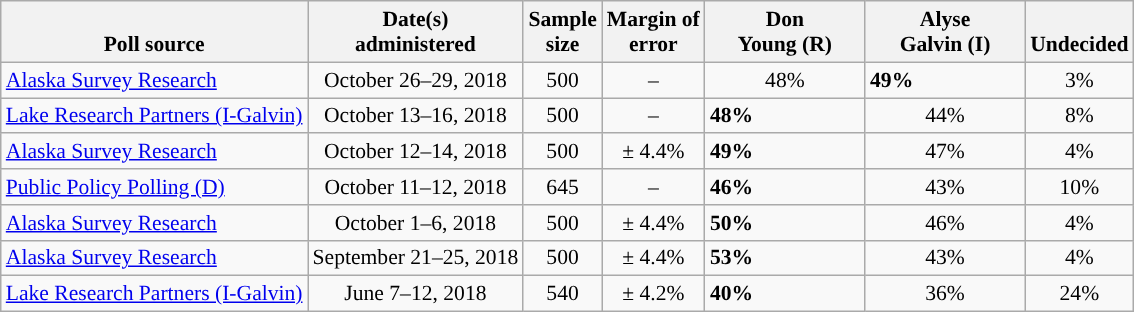<table class="wikitable" style="font-size:90%;">
<tr valign= bottom>
<th>Poll source</th>
<th>Date(s)<br>administered</th>
<th>Sample<br>size</th>
<th>Margin of<br>error</th>
<th style="width:100px;">Don<br>Young (R)</th>
<th style="width:100px;">Alyse<br>Galvin (I)</th>
<th>Undecided</th>
</tr>
<tr>
<td><a href='#'>Alaska Survey Research</a></td>
<td align=center>October 26–29, 2018</td>
<td align=center>500</td>
<td align=center>–</td>
<td align=center>48%</td>
<td><strong>49%</strong></td>
<td align=center>3%</td>
</tr>
<tr>
<td><a href='#'>Lake Research Partners (I-Galvin)</a></td>
<td align=center>October 13–16, 2018</td>
<td align=center>500</td>
<td align=center>–</td>
<td><strong>48%</strong></td>
<td align=center>44%</td>
<td align=center>8%</td>
</tr>
<tr>
<td><a href='#'>Alaska Survey Research</a></td>
<td align=center>October 12–14, 2018</td>
<td align=center>500</td>
<td align=center>± 4.4%</td>
<td><strong>49%</strong></td>
<td align=center>47%</td>
<td align=center>4%</td>
</tr>
<tr>
<td><a href='#'>Public Policy Polling (D)</a></td>
<td align=center>October 11–12, 2018</td>
<td align=center>645</td>
<td align=center>–</td>
<td><strong>46%</strong></td>
<td align=center>43%</td>
<td align=center>10%</td>
</tr>
<tr>
<td><a href='#'>Alaska Survey Research</a></td>
<td align=center>October 1–6, 2018</td>
<td align=center>500</td>
<td align=center>± 4.4%</td>
<td><strong>50%</strong></td>
<td align=center>46%</td>
<td align=center>4%</td>
</tr>
<tr>
<td><a href='#'>Alaska Survey Research</a></td>
<td align=center>September 21–25, 2018</td>
<td align=center>500</td>
<td align=center>± 4.4%</td>
<td><strong>53%</strong></td>
<td align=center>43%</td>
<td align=center>4%</td>
</tr>
<tr>
<td><a href='#'>Lake Research Partners (I-Galvin)</a></td>
<td align=center>June 7–12, 2018</td>
<td align=center>540</td>
<td align=center>± 4.2%</td>
<td><strong>40%</strong></td>
<td align=center>36%</td>
<td align=center>24%</td>
</tr>
</table>
